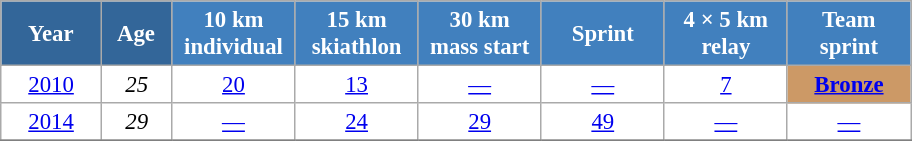<table class="wikitable" style="font-size:95%; text-align:center; border:grey solid 1px; border-collapse:collapse; background:#ffffff;">
<tr>
<th style="background-color:#369; color:white; width:60px;"> Year </th>
<th style="background-color:#369; color:white; width:40px;"> Age </th>
<th style="background-color:#4180be; color:white; width:75px;"> 10 km <br> individual </th>
<th style="background-color:#4180be; color:white; width:75px;"> 15 km <br> skiathlon </th>
<th style="background-color:#4180be; color:white; width:75px;"> 30 km <br> mass start </th>
<th style="background-color:#4180be; color:white; width:75px;"> Sprint </th>
<th style="background-color:#4180be; color:white; width:75px;"> 4 × 5 km <br> relay </th>
<th style="background-color:#4180be; color:white; width:75px;"> Team <br> sprint </th>
</tr>
<tr>
<td><a href='#'>2010</a></td>
<td><em>25</em></td>
<td><a href='#'>20</a></td>
<td><a href='#'>13</a></td>
<td><a href='#'>—</a></td>
<td><a href='#'>—</a></td>
<td><a href='#'>7</a></td>
<td bgcolor="cc9966"><a href='#'><strong>Bronze</strong></a></td>
</tr>
<tr>
<td><a href='#'>2014</a></td>
<td><em>29</em></td>
<td><a href='#'>—</a></td>
<td><a href='#'>24</a></td>
<td><a href='#'>29</a></td>
<td><a href='#'>49</a></td>
<td><a href='#'>—</a></td>
<td><a href='#'>—</a></td>
</tr>
<tr>
</tr>
</table>
